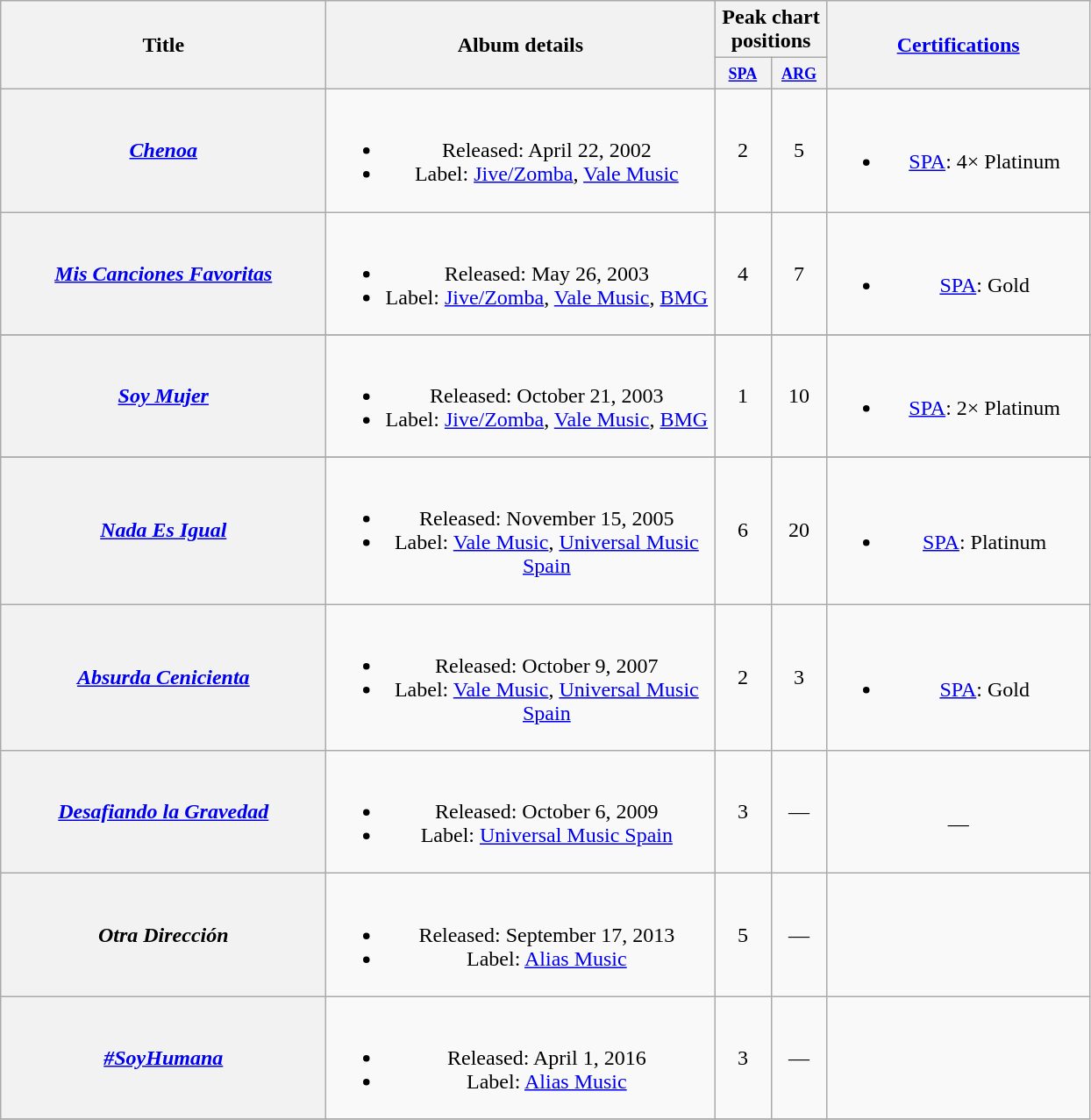<table class="wikitable plainrowheaders" style="text-align:center;">
<tr>
<th scope="col" rowspan="2" style="width:15em;">Title</th>
<th scope="col" rowspan="2" style="width:18em;">Album details</th>
<th scope="col" colspan="2">Peak chart positions</th>
<th scope="col" rowspan="2" style="width:12em;"><a href='#'>Certifications</a></th>
</tr>
<tr>
<th scope="col" style="width:2.5em; font-size:90%;"><small><a href='#'>SPA</a></small></th>
<th scope="col" style="width:2.5em;font-size:90%;"><small><a href='#'>ARG</a><br></small></th>
</tr>
<tr>
<th scope="row"><em><a href='#'>Chenoa</a></em></th>
<td><br><ul><li>Released: April 22, 2002</li><li>Label: <a href='#'>Jive/Zomba</a>, <a href='#'>Vale Music</a></li></ul></td>
<td>2</td>
<td>5</td>
<td><br><ul><li><a href='#'>SPA</a>: 4× Platinum</li></ul></td>
</tr>
<tr>
<th scope="row"><em><a href='#'>Mis Canciones Favoritas</a></em></th>
<td><br><ul><li>Released: May 26, 2003</li><li>Label: <a href='#'>Jive/Zomba</a>, <a href='#'>Vale Music</a>, <a href='#'>BMG</a></li></ul></td>
<td>4</td>
<td>7</td>
<td><br><ul><li><a href='#'>SPA</a>: Gold</li></ul></td>
</tr>
<tr>
</tr>
<tr>
<th scope="row"><em><a href='#'>Soy Mujer</a></em></th>
<td><br><ul><li>Released: October 21, 2003</li><li>Label: <a href='#'>Jive/Zomba</a>, <a href='#'>Vale Music</a>, <a href='#'>BMG</a></li></ul></td>
<td>1</td>
<td>10</td>
<td><br><ul><li><a href='#'>SPA</a>: 2× Platinum</li></ul></td>
</tr>
<tr>
</tr>
<tr>
<th scope="row"><em><a href='#'>Nada Es Igual</a></em></th>
<td><br><ul><li>Released: November 15, 2005</li><li>Label: <a href='#'>Vale Music</a>, <a href='#'>Universal Music Spain</a></li></ul></td>
<td>6</td>
<td>20</td>
<td><br><ul><li><a href='#'>SPA</a>: Platinum</li></ul></td>
</tr>
<tr>
<th scope="row"><em><a href='#'>Absurda Cenicienta</a></em></th>
<td><br><ul><li>Released: October 9, 2007</li><li>Label: <a href='#'>Vale Music</a>, <a href='#'>Universal Music Spain</a></li></ul></td>
<td>2</td>
<td>3</td>
<td><br><ul><li><a href='#'>SPA</a>: Gold</li></ul></td>
</tr>
<tr>
<th scope="row"><em><a href='#'>Desafiando la Gravedad</a></em></th>
<td><br><ul><li>Released: October 6, 2009</li><li>Label: <a href='#'>Universal Music Spain</a></li></ul></td>
<td>3</td>
<td>—</td>
<td><br>—</td>
</tr>
<tr>
<th scope="row"><em>Otra Dirección</em></th>
<td><br><ul><li>Released: September 17, 2013</li><li>Label: <a href='#'>Alias Music</a></li></ul></td>
<td>5</td>
<td>—</td>
<td></td>
</tr>
<tr>
<th scope="row"><em><a href='#'>#SoyHumana</a></em></th>
<td><br><ul><li>Released: April 1, 2016</li><li>Label: <a href='#'>Alias Music</a></li></ul></td>
<td>3</td>
<td>—</td>
<td></td>
</tr>
<tr>
</tr>
</table>
